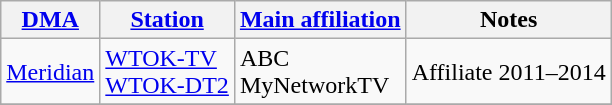<table class="wikitable">
<tr>
<th><a href='#'>DMA</a></th>
<th><a href='#'>Station</a></th>
<th><a href='#'>Main affiliation</a> <br>  </th>
<th>Notes</th>
</tr>
<tr>
<td><a href='#'>Meridian</a></td>
<td><a href='#'>WTOK-TV</a> <br> <a href='#'>WTOK-DT2</a></td>
<td>ABC <br> MyNetworkTV</td>
<td>Affiliate 2011–2014 </td>
</tr>
<tr>
</tr>
</table>
